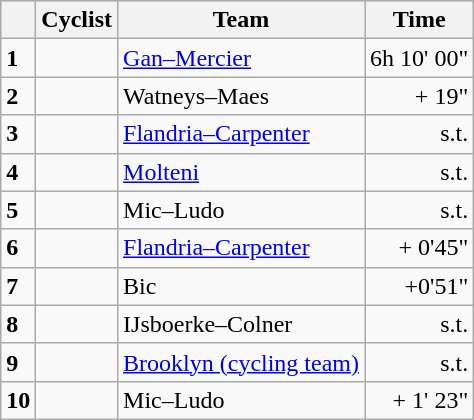<table class="wikitable">
<tr style="background:#ccccff;">
<th></th>
<th>Cyclist</th>
<th>Team</th>
<th>Time</th>
</tr>
<tr>
<td><strong>1</strong></td>
<td></td>
<td><a href='#'>Gan–Mercier</a></td>
<td align=right>6h 10' 00"</td>
</tr>
<tr>
<td><strong>2</strong></td>
<td></td>
<td>Watneys–Maes</td>
<td align=right>+ 19"</td>
</tr>
<tr>
<td><strong>3</strong></td>
<td></td>
<td><a href='#'>Flandria–Carpenter</a></td>
<td align=right>s.t.</td>
</tr>
<tr>
<td><strong>4</strong></td>
<td></td>
<td><a href='#'>Molteni</a></td>
<td align=right>s.t.</td>
</tr>
<tr>
<td><strong>5</strong></td>
<td></td>
<td>Mic–Ludo</td>
<td align=right>s.t.</td>
</tr>
<tr>
<td><strong>6</strong></td>
<td></td>
<td><a href='#'>Flandria–Carpenter</a></td>
<td align=right>+ 0'45"</td>
</tr>
<tr>
<td><strong>7</strong></td>
<td></td>
<td>Bic</td>
<td align=right>+0'51"</td>
</tr>
<tr>
<td><strong>8</strong></td>
<td></td>
<td>IJsboerke–Colner</td>
<td align=right>s.t.</td>
</tr>
<tr>
<td><strong>9</strong></td>
<td></td>
<td><a href='#'>Brooklyn (cycling team)</a></td>
<td align=right>s.t.</td>
</tr>
<tr>
<td><strong>10</strong></td>
<td></td>
<td>Mic–Ludo</td>
<td align=right>+ 1' 23"</td>
</tr>
</table>
